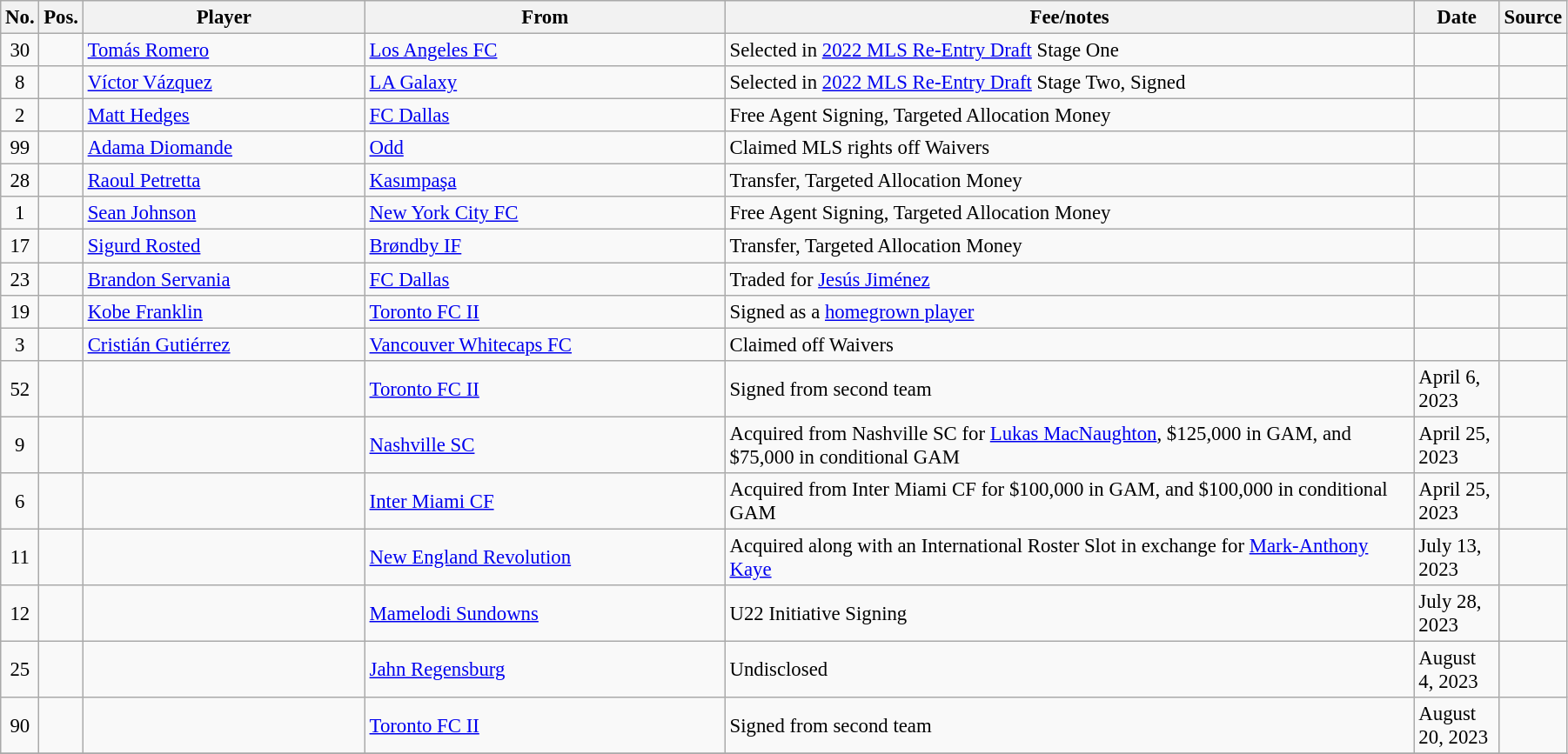<table class="wikitable sortable" style=" font-size:95%; width:95%; text-align:left;">
<tr>
<th>No.</th>
<th>Pos.</th>
<th scope="col" style="width: 18%;">Player</th>
<th scope="col" style="width: 23%;">From</th>
<th scope="col" style="width: 44%;">Fee/notes</th>
<th>Date</th>
<th>Source</th>
</tr>
<tr>
<td align=center>30</td>
<td align=center></td>
<td> <a href='#'>Tomás Romero</a></td>
<td> <a href='#'>Los Angeles FC</a></td>
<td>Selected in <a href='#'>2022 MLS Re-Entry Draft</a> Stage One</td>
<td></td>
<td></td>
</tr>
<tr>
<td align=center>8</td>
<td align=center></td>
<td> <a href='#'>Víctor Vázquez</a></td>
<td> <a href='#'>LA Galaxy</a></td>
<td>Selected in <a href='#'>2022 MLS Re-Entry Draft</a> Stage Two, Signed</td>
<td></td>
<td></td>
</tr>
<tr>
<td align=center>2</td>
<td align=center></td>
<td> <a href='#'>Matt Hedges</a></td>
<td> <a href='#'>FC Dallas</a></td>
<td>Free Agent Signing, Targeted Allocation Money</td>
<td></td>
<td></td>
</tr>
<tr>
<td align=center>99</td>
<td align=center></td>
<td> <a href='#'>Adama Diomande</a></td>
<td> <a href='#'>Odd</a></td>
<td>Claimed MLS rights off Waivers</td>
<td></td>
<td></td>
</tr>
<tr>
<td align=center>28</td>
<td align=center></td>
<td> <a href='#'>Raoul Petretta</a></td>
<td> <a href='#'>Kasımpaşa</a></td>
<td>Transfer, Targeted Allocation Money</td>
<td></td>
<td></td>
</tr>
<tr>
<td align=center>1</td>
<td align=center></td>
<td> <a href='#'>Sean Johnson</a></td>
<td> <a href='#'>New York City FC</a></td>
<td>Free Agent Signing, Targeted Allocation Money</td>
<td></td>
<td></td>
</tr>
<tr>
<td align=center>17</td>
<td align=center></td>
<td> <a href='#'>Sigurd Rosted</a></td>
<td> <a href='#'>Brøndby IF</a></td>
<td>Transfer, Targeted Allocation Money</td>
<td></td>
<td></td>
</tr>
<tr>
<td align=center>23</td>
<td align=center></td>
<td> <a href='#'>Brandon Servania</a></td>
<td> <a href='#'>FC Dallas</a></td>
<td>Traded for <a href='#'>Jesús Jiménez</a></td>
<td></td>
<td></td>
</tr>
<tr>
<td align=center>19</td>
<td align=center></td>
<td> <a href='#'>Kobe Franklin</a></td>
<td> <a href='#'>Toronto FC II</a></td>
<td>Signed as a <a href='#'>homegrown player</a></td>
<td></td>
<td></td>
</tr>
<tr>
<td align=center>3</td>
<td align=center></td>
<td> <a href='#'>Cristián Gutiérrez</a></td>
<td> <a href='#'>Vancouver Whitecaps FC</a></td>
<td>Claimed off Waivers</td>
<td></td>
<td></td>
</tr>
<tr>
<td align=center>52</td>
<td align=center></td>
<td></td>
<td> <a href='#'>Toronto FC II</a></td>
<td>Signed from second team</td>
<td>April 6, 2023</td>
<td></td>
</tr>
<tr>
<td align=center>9</td>
<td align=center></td>
<td></td>
<td> <a href='#'>Nashville SC</a></td>
<td>Acquired from Nashville SC for <a href='#'>Lukas MacNaughton</a>, $125,000 in GAM, and $75,000 in conditional GAM</td>
<td>April 25, 2023</td>
<td></td>
</tr>
<tr>
<td align=center>6</td>
<td align=center></td>
<td></td>
<td> <a href='#'>Inter Miami CF</a></td>
<td>Acquired from Inter Miami CF for $100,000 in GAM, and $100,000 in conditional GAM</td>
<td>April 25, 2023</td>
<td></td>
</tr>
<tr>
<td align=center>11</td>
<td align=center></td>
<td></td>
<td> <a href='#'>New England Revolution</a></td>
<td>Acquired along with an International Roster Slot in exchange for <a href='#'>Mark-Anthony Kaye</a></td>
<td>July 13, 2023</td>
<td></td>
</tr>
<tr>
<td align=center>12</td>
<td align=center></td>
<td></td>
<td> <a href='#'>Mamelodi Sundowns</a></td>
<td>U22 Initiative Signing</td>
<td>July 28, 2023</td>
<td></td>
</tr>
<tr>
<td align=center>25</td>
<td align=center></td>
<td></td>
<td> <a href='#'>Jahn Regensburg</a></td>
<td>Undisclosed</td>
<td>August 4, 2023</td>
<td></td>
</tr>
<tr>
<td align=center>90</td>
<td align=center></td>
<td></td>
<td> <a href='#'>Toronto FC II</a></td>
<td>Signed from second team</td>
<td>August 20, 2023</td>
<td></td>
</tr>
<tr>
</tr>
</table>
